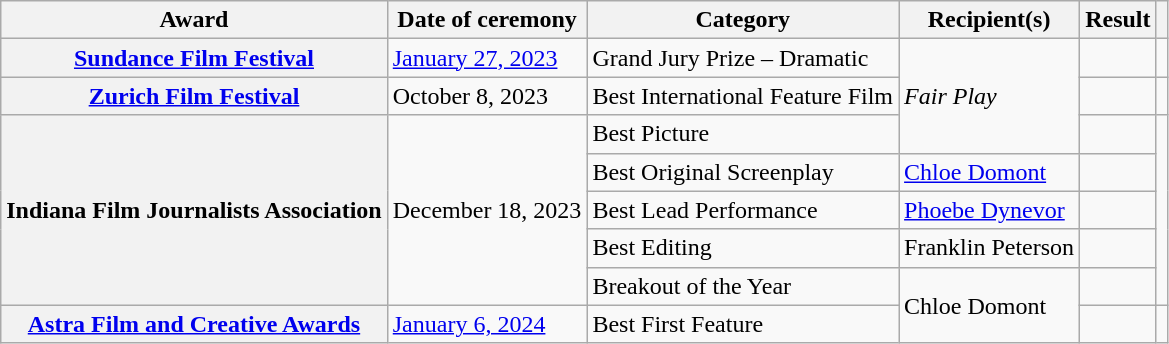<table class="wikitable sortable plainrowheaders">
<tr>
<th scope="col">Award</th>
<th scope="col">Date of ceremony</th>
<th scope="col">Category</th>
<th scope="col">Recipient(s)</th>
<th scope="col">Result</th>
<th scope="col" class="unsortable"></th>
</tr>
<tr>
<th scope="row"><a href='#'>Sundance Film Festival</a></th>
<td><a href='#'>January 27, 2023</a></td>
<td>Grand Jury Prize – Dramatic</td>
<td rowspan="3"><em>Fair Play</em></td>
<td></td>
<td></td>
</tr>
<tr>
<th scope="row"><a href='#'>Zurich Film Festival</a></th>
<td>October 8, 2023</td>
<td>Best International Feature Film</td>
<td></td>
<td></td>
</tr>
<tr>
<th rowspan="5" scope="row">Indiana Film Journalists Association</th>
<td rowspan="5">December 18, 2023</td>
<td>Best Picture</td>
<td></td>
<td rowspan="5"></td>
</tr>
<tr>
<td>Best Original Screenplay</td>
<td><a href='#'>Chloe Domont</a></td>
<td></td>
</tr>
<tr>
<td>Best Lead Performance</td>
<td><a href='#'>Phoebe Dynevor</a></td>
<td></td>
</tr>
<tr>
<td>Best Editing</td>
<td>Franklin Peterson</td>
<td></td>
</tr>
<tr>
<td>Breakout of the Year</td>
<td rowspan="2">Chloe Domont</td>
<td></td>
</tr>
<tr>
<th scope="row"><a href='#'>Astra Film and Creative Awards</a></th>
<td><a href='#'>January 6, 2024</a></td>
<td>Best First Feature</td>
<td></td>
<td></td>
</tr>
</table>
